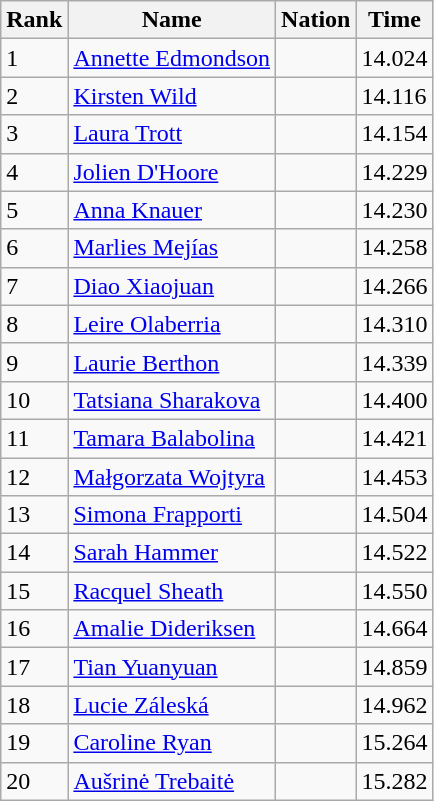<table class="wikitable sortable" style="text-align:left">
<tr>
<th>Rank</th>
<th>Name</th>
<th>Nation</th>
<th>Time</th>
</tr>
<tr>
<td>1</td>
<td align=left><a href='#'>Annette Edmondson</a></td>
<td align=left></td>
<td>14.024</td>
</tr>
<tr>
<td>2</td>
<td align=left><a href='#'>Kirsten Wild</a></td>
<td align=left></td>
<td>14.116</td>
</tr>
<tr>
<td>3</td>
<td align=left><a href='#'>Laura Trott</a></td>
<td align=left></td>
<td>14.154</td>
</tr>
<tr>
<td>4</td>
<td align=left><a href='#'>Jolien D'Hoore</a></td>
<td align=left></td>
<td>14.229</td>
</tr>
<tr>
<td>5</td>
<td align=left><a href='#'>Anna Knauer</a></td>
<td align=left></td>
<td>14.230</td>
</tr>
<tr>
<td>6</td>
<td align=left><a href='#'>Marlies Mejías</a></td>
<td align=left></td>
<td>14.258</td>
</tr>
<tr>
<td>7</td>
<td align=left><a href='#'>Diao Xiaojuan</a></td>
<td align=left></td>
<td>14.266</td>
</tr>
<tr>
<td>8</td>
<td align=left><a href='#'>Leire Olaberria</a></td>
<td align=left></td>
<td>14.310</td>
</tr>
<tr>
<td>9</td>
<td align=left><a href='#'>Laurie Berthon</a></td>
<td align=left></td>
<td>14.339</td>
</tr>
<tr>
<td>10</td>
<td align=left><a href='#'>Tatsiana Sharakova</a></td>
<td align=left></td>
<td>14.400</td>
</tr>
<tr>
<td>11</td>
<td align=left><a href='#'>Tamara Balabolina</a></td>
<td align=left></td>
<td>14.421</td>
</tr>
<tr>
<td>12</td>
<td align=left><a href='#'>Małgorzata Wojtyra</a></td>
<td align=left></td>
<td>14.453</td>
</tr>
<tr>
<td>13</td>
<td align=left><a href='#'>Simona Frapporti</a></td>
<td align=left></td>
<td>14.504</td>
</tr>
<tr>
<td>14</td>
<td align=left><a href='#'>Sarah Hammer</a></td>
<td align=left></td>
<td>14.522</td>
</tr>
<tr>
<td>15</td>
<td align=left><a href='#'>Racquel Sheath</a></td>
<td align=left></td>
<td>14.550</td>
</tr>
<tr>
<td>16</td>
<td align=left><a href='#'>Amalie Dideriksen</a></td>
<td align=left></td>
<td>14.664</td>
</tr>
<tr>
<td>17</td>
<td align=left><a href='#'>Tian Yuanyuan</a></td>
<td align=left></td>
<td>14.859</td>
</tr>
<tr>
<td>18</td>
<td align=left><a href='#'>Lucie Záleská</a></td>
<td align=left></td>
<td>14.962</td>
</tr>
<tr>
<td>19</td>
<td align=left><a href='#'>Caroline Ryan</a></td>
<td align=left></td>
<td>15.264</td>
</tr>
<tr>
<td>20</td>
<td align=left><a href='#'>Aušrinė Trebaitė</a></td>
<td align=left></td>
<td>15.282</td>
</tr>
</table>
